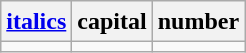<table class="wikitable" style="line-height: 1.2">
<tr align=center>
<th><a href='#'>italics</a></th>
<th>capital</th>
<th>number</th>
</tr>
<tr align=center>
<td></td>
<td></td>
<td></td>
</tr>
</table>
